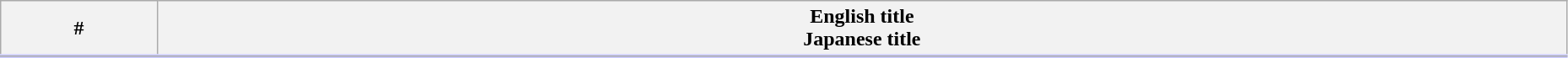<table class="wikitable" width="98%">
<tr style="border-bottom: 3px solid #CCF">
<th width="10%">#</th>
<th>English title <br> Japanese title</th>
</tr>
<tr>
</tr>
</table>
